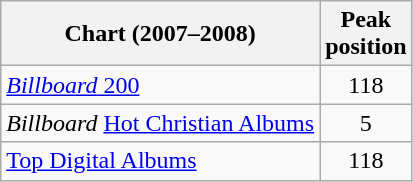<table class="wikitable sortable">
<tr>
<th align="left">Chart (2007–2008)</th>
<th align="left">Peak<br>position</th>
</tr>
<tr>
<td align="left"><a href='#'><em>Billboard</em> 200</a></td>
<td style="text-align:center;">118</td>
</tr>
<tr>
<td align="left"><em>Billboard</em> <a href='#'>Hot Christian Albums</a></td>
<td style="text-align:center;">5</td>
</tr>
<tr>
<td align="left"><a href='#'>Top Digital Albums</a></td>
<td style="text-align:center;">118</td>
</tr>
</table>
